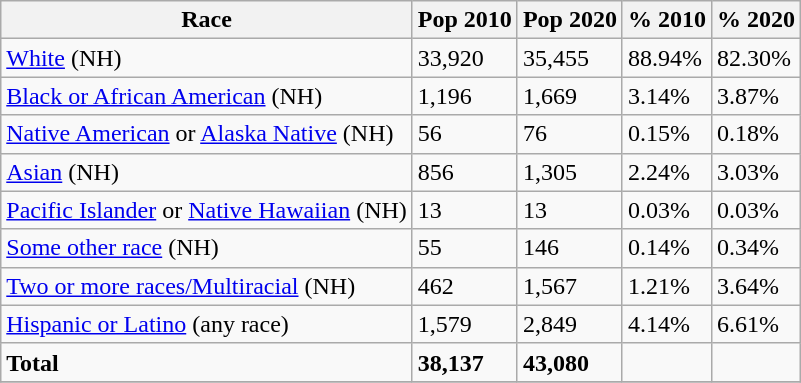<table class="wikitable">
<tr>
<th>Race</th>
<th>Pop 2010</th>
<th>Pop 2020</th>
<th>% 2010</th>
<th>% 2020</th>
</tr>
<tr>
<td><a href='#'>White</a> (NH)</td>
<td>33,920</td>
<td>35,455</td>
<td>88.94%</td>
<td>82.30%</td>
</tr>
<tr>
<td><a href='#'>Black or African American</a> (NH)</td>
<td>1,196</td>
<td>1,669</td>
<td>3.14%</td>
<td>3.87%</td>
</tr>
<tr>
<td><a href='#'>Native American</a> or <a href='#'>Alaska Native</a> (NH)</td>
<td>56</td>
<td>76</td>
<td>0.15%</td>
<td>0.18%</td>
</tr>
<tr>
<td><a href='#'>Asian</a> (NH)</td>
<td>856</td>
<td>1,305</td>
<td>2.24%</td>
<td>3.03%</td>
</tr>
<tr>
<td><a href='#'>Pacific Islander</a> or <a href='#'>Native Hawaiian</a> (NH)</td>
<td>13</td>
<td>13</td>
<td>0.03%</td>
<td>0.03%</td>
</tr>
<tr>
<td><a href='#'>Some other race</a> (NH)</td>
<td>55</td>
<td>146</td>
<td>0.14%</td>
<td>0.34%</td>
</tr>
<tr>
<td><a href='#'>Two or more races/Multiracial</a> (NH)</td>
<td>462</td>
<td>1,567</td>
<td>1.21%</td>
<td>3.64%</td>
</tr>
<tr>
<td><a href='#'>Hispanic or Latino</a> (any race)</td>
<td>1,579</td>
<td>2,849</td>
<td>4.14%</td>
<td>6.61%</td>
</tr>
<tr>
<td><strong>Total</strong></td>
<td><strong>38,137</strong></td>
<td><strong>43,080</strong></td>
<td></td>
<td></td>
</tr>
<tr>
</tr>
</table>
